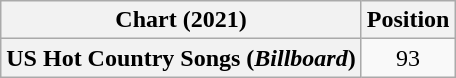<table class="wikitable plainrowheaders" style="text-align:center">
<tr>
<th>Chart (2021)</th>
<th>Position</th>
</tr>
<tr>
<th scope="row">US Hot Country Songs (<em>Billboard</em>)</th>
<td>93</td>
</tr>
</table>
